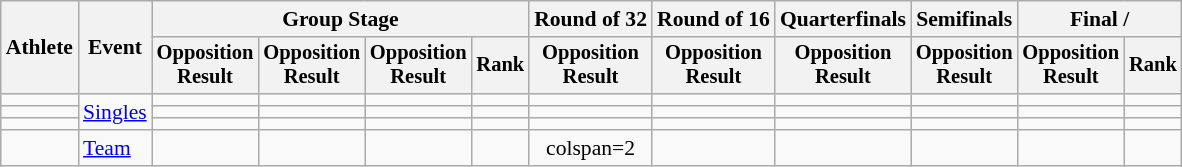<table class="wikitable" style="font-size:90%">
<tr>
<th rowspan=2>Athlete</th>
<th rowspan=2>Event</th>
<th colspan=4>Group Stage</th>
<th>Round of 32</th>
<th>Round of 16</th>
<th>Quarterfinals</th>
<th>Semifinals</th>
<th colspan=2>Final / </th>
</tr>
<tr style="font-size:95%">
<th>Opposition<br>Result</th>
<th>Opposition<br>Result</th>
<th>Opposition<br>Result</th>
<th>Rank</th>
<th>Opposition<br>Result</th>
<th>Opposition<br>Result</th>
<th>Opposition<br>Result</th>
<th>Opposition<br>Result</th>
<th>Opposition<br>Result</th>
<th>Rank</th>
</tr>
<tr align=center>
<td align=left></td>
<td align=left rowspan=3><a href='#'>Singles</a></td>
<td></td>
<td></td>
<td></td>
<td></td>
<td></td>
<td></td>
<td></td>
<td></td>
<td></td>
<td></td>
</tr>
<tr align=center>
<td align=left></td>
<td></td>
<td></td>
<td></td>
<td></td>
<td></td>
<td></td>
<td></td>
<td></td>
<td></td>
<td></td>
</tr>
<tr align=center>
<td align=left></td>
<td></td>
<td></td>
<td></td>
<td></td>
<td></td>
<td></td>
<td></td>
<td></td>
<td></td>
<td></td>
</tr>
<tr align=center>
<td align=left></td>
<td align=left><a href='#'>Team</a></td>
<td></td>
<td></td>
<td></td>
<td></td>
<td>colspan=2 </td>
<td></td>
<td></td>
<td></td>
<td></td>
</tr>
</table>
